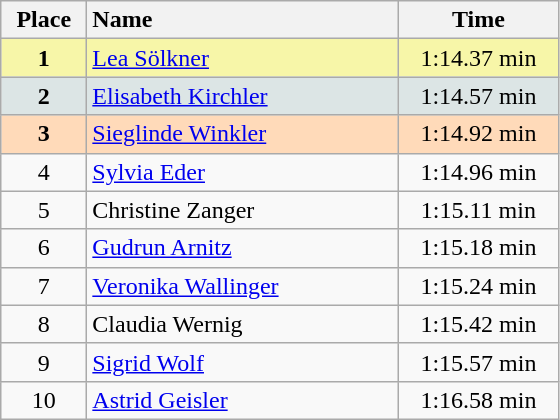<table class="wikitable" style="text-align:center">
<tr>
<th width="50">Place</th>
<th width="200" style="text-align:left">Name</th>
<th width="100">Time</th>
</tr>
<tr bgcolor="#F7F6A8">
<td><strong>1</strong></td>
<td align="left"><a href='#'>Lea Sölkner</a></td>
<td>1:14.37 min</td>
</tr>
<tr bgcolor="#DCE5E5">
<td><strong>2</strong></td>
<td align="left"><a href='#'>Elisabeth Kirchler</a></td>
<td>1:14.57 min</td>
</tr>
<tr bgcolor="#FFDAB9">
<td><strong>3</strong></td>
<td align="left"><a href='#'>Sieglinde Winkler</a></td>
<td>1:14.92 min</td>
</tr>
<tr>
<td>4</td>
<td align="left"><a href='#'>Sylvia Eder</a></td>
<td>1:14.96 min</td>
</tr>
<tr>
<td>5</td>
<td align="left">Christine Zanger</td>
<td>1:15.11 min</td>
</tr>
<tr>
<td>6</td>
<td align="left"><a href='#'>Gudrun Arnitz</a></td>
<td>1:15.18 min</td>
</tr>
<tr>
<td>7</td>
<td align="left"><a href='#'>Veronika Wallinger</a></td>
<td>1:15.24 min</td>
</tr>
<tr>
<td>8</td>
<td align="left">Claudia Wernig</td>
<td>1:15.42 min</td>
</tr>
<tr>
<td>9</td>
<td align="left"><a href='#'>Sigrid Wolf</a></td>
<td>1:15.57 min</td>
</tr>
<tr>
<td>10</td>
<td align="left"><a href='#'>Astrid Geisler</a></td>
<td>1:16.58 min</td>
</tr>
</table>
